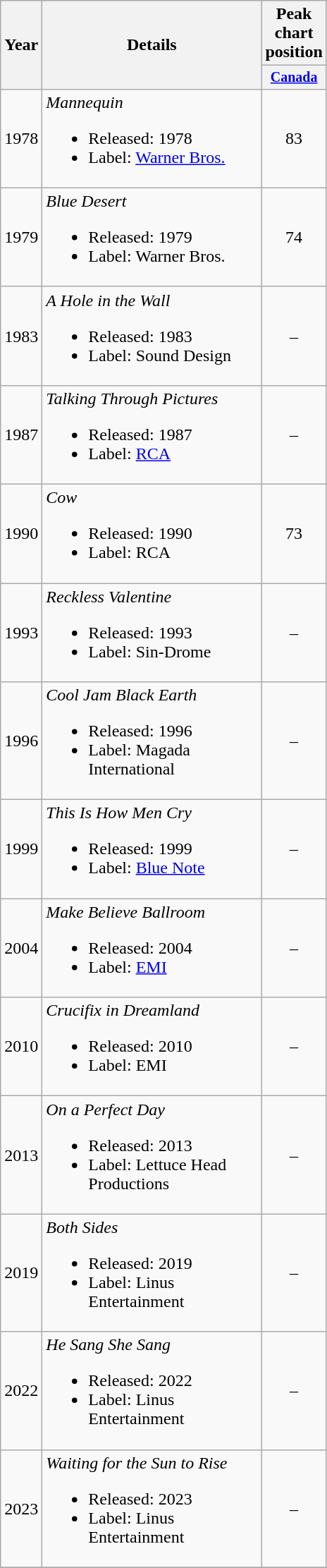<table class="wikitable" style="text-align:center">
<tr>
<th rowspan="2">Year</th>
<th rowspan="2" style="width:200px;">Details</th>
<th colspan="2">Peak chart position</th>
</tr>
<tr style="font-size:smaller; line-height:1.2">
<th width="30"><a href='#'>Canada</a><br></th>
</tr>
<tr>
<td>1978</td>
<td align="left"><em>Mannequin</em><br><ul><li>Released: 1978</li><li>Label: <a href='#'>Warner Bros.</a></li></ul></td>
<td>83</td>
</tr>
<tr>
<td>1979</td>
<td align="left"><em>Blue Desert</em><br><ul><li>Released: 1979</li><li>Label: Warner Bros.</li></ul></td>
<td>74</td>
</tr>
<tr>
<td>1983</td>
<td align="left"><em>A Hole in the Wall</em><br><ul><li>Released: 1983</li><li>Label: Sound Design</li></ul></td>
<td>–</td>
</tr>
<tr>
<td>1987</td>
<td align="left"><em>Talking Through Pictures</em><br><ul><li>Released: 1987</li><li>Label: <a href='#'>RCA</a></li></ul></td>
<td>–</td>
</tr>
<tr>
<td>1990</td>
<td align="left"><em>Cow</em><br><ul><li>Released: 1990</li><li>Label: RCA</li></ul></td>
<td>73</td>
</tr>
<tr>
<td>1993</td>
<td align="left"><em>Reckless Valentine</em><br><ul><li>Released: 1993</li><li>Label: Sin-Drome</li></ul></td>
<td>–</td>
</tr>
<tr>
<td>1996</td>
<td align="left"><em>Cool Jam Black Earth</em><br><ul><li>Released: 1996</li><li>Label: Magada International</li></ul></td>
<td>–</td>
</tr>
<tr>
<td>1999</td>
<td align="left"><em>This Is How Men Cry</em><br><ul><li>Released: 1999</li><li>Label: <a href='#'>Blue Note</a></li></ul></td>
<td>–</td>
</tr>
<tr>
<td>2004</td>
<td align="left"><em>Make Believe Ballroom</em><br><ul><li>Released: 2004</li><li>Label: <a href='#'>EMI</a></li></ul></td>
<td>–</td>
</tr>
<tr>
<td>2010</td>
<td align="left"><em>Crucifix in Dreamland</em><br><ul><li>Released: 2010</li><li>Label: EMI</li></ul></td>
<td>–</td>
</tr>
<tr>
<td>2013</td>
<td align="left"><em>On a Perfect Day</em><br><ul><li>Released: 2013</li><li>Label: Lettuce Head Productions</li></ul></td>
<td>–</td>
</tr>
<tr>
<td>2019</td>
<td align="left"><em>Both Sides</em><br><ul><li>Released: 2019</li><li>Label: Linus Entertainment</li></ul></td>
<td>–</td>
</tr>
<tr>
<td>2022</td>
<td align="left"><em>He Sang She Sang</em><br><ul><li>Released: 2022</li><li>Label: Linus Entertainment</li></ul></td>
<td>–</td>
</tr>
<tr>
<td>2023</td>
<td align="left"><em>Waiting for the Sun to Rise</em><br><ul><li>Released: 2023</li><li>Label: Linus Entertainment</li></ul></td>
<td>–</td>
</tr>
<tr>
</tr>
</table>
